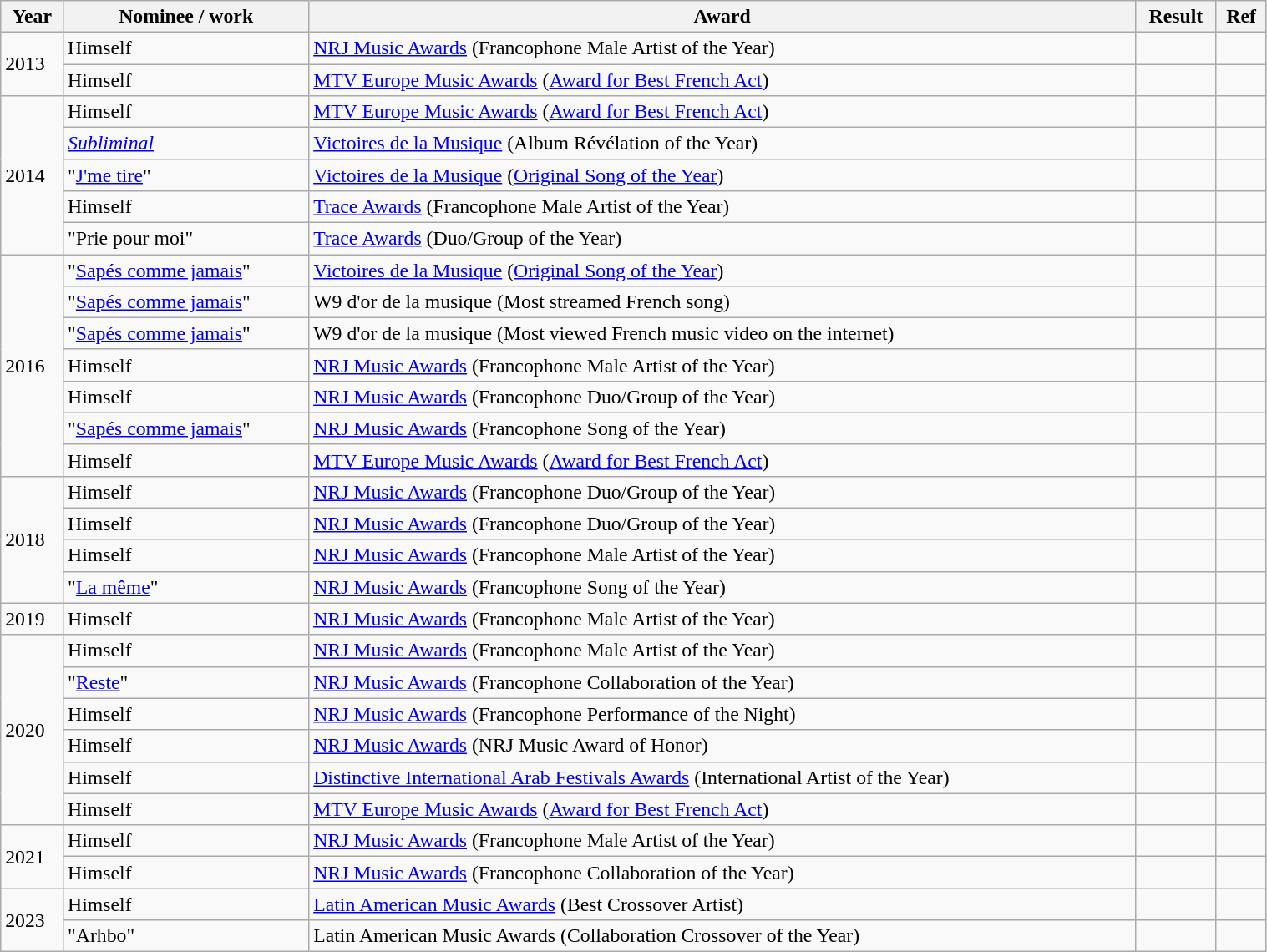<table class="wikitable" class="wikitable" style="font-size:99%; text-align:left; width:80%">
<tr>
<th>Year</th>
<th>Nominee / work</th>
<th>Award</th>
<th>Result</th>
<th>Ref</th>
</tr>
<tr>
<td rowspan="2">2013</td>
<td>Himself</td>
<td><a href='#'>NRJ Music Awards</a> (Francophone Male Artist of the Year)</td>
<td></td>
<td></td>
</tr>
<tr>
<td>Himself</td>
<td><a href='#'>MTV Europe Music Awards</a> (<a href='#'>Award for Best French Act</a>)</td>
<td></td>
<td></td>
</tr>
<tr>
<td rowspan="5">2014</td>
<td>Himself</td>
<td><a href='#'>MTV Europe Music Awards</a> (<a href='#'>Award for Best French Act</a>)</td>
<td></td>
<td></td>
</tr>
<tr>
<td><em><a href='#'>Subliminal</a></em></td>
<td><a href='#'>Victoires de la Musique</a> (Album Révélation of the Year)</td>
<td></td>
<td></td>
</tr>
<tr>
<td>"<a href='#'>J'me tire</a>"</td>
<td><a href='#'>Victoires de la Musique</a> (<a href='#'>Original Song of the Year</a>)</td>
<td></td>
<td></td>
</tr>
<tr>
<td>Himself</td>
<td><a href='#'>Trace Awards</a> (Francophone Male Artist of the Year)</td>
<td></td>
<td></td>
</tr>
<tr>
<td>"Prie pour moi"</td>
<td><a href='#'>Trace Awards</a> (Duo/Group of the Year)</td>
<td></td>
<td></td>
</tr>
<tr>
<td rowspan="7">2016</td>
<td>"<a href='#'>Sapés comme jamais</a>"</td>
<td><a href='#'>Victoires de la Musique</a> (<a href='#'>Original Song of the Year</a>)</td>
<td></td>
<td></td>
</tr>
<tr>
<td>"<a href='#'>Sapés comme jamais</a>"</td>
<td>W9 d'or de la musique (Most streamed French song)</td>
<td></td>
<td></td>
</tr>
<tr>
<td>"<a href='#'>Sapés comme jamais</a>"</td>
<td>W9 d'or de la musique (Most viewed French music video on the internet)</td>
<td></td>
<td></td>
</tr>
<tr>
<td>Himself</td>
<td><a href='#'>NRJ Music Awards</a> (Francophone Male Artist of the Year)</td>
<td></td>
<td></td>
</tr>
<tr>
<td>Himself</td>
<td><a href='#'>NRJ Music Awards</a> (Francophone Duo/Group of the Year)</td>
<td></td>
<td></td>
</tr>
<tr>
<td>"<a href='#'>Sapés comme jamais</a>"</td>
<td><a href='#'>NRJ Music Awards</a> (Francophone Song of the Year)</td>
<td></td>
<td></td>
</tr>
<tr>
<td>Himself</td>
<td><a href='#'>MTV Europe Music Awards</a> (<a href='#'>Award for Best French Act</a>)</td>
<td></td>
<td></td>
</tr>
<tr>
<td rowspan="4">2018</td>
<td>Himself</td>
<td><a href='#'>NRJ Music Awards</a> (Francophone Duo/Group of the Year)</td>
<td></td>
<td></td>
</tr>
<tr>
<td>Himself</td>
<td><a href='#'>NRJ Music Awards</a> (Francophone Duo/Group of the Year)</td>
<td></td>
<td></td>
</tr>
<tr>
<td>Himself</td>
<td><a href='#'>NRJ Music Awards</a> (Francophone Male Artist of the Year)</td>
<td></td>
<td></td>
</tr>
<tr>
<td>"<a href='#'>La même</a>"</td>
<td><a href='#'>NRJ Music Awards</a> (Francophone Song of the Year)</td>
<td></td>
<td></td>
</tr>
<tr>
<td>2019</td>
<td>Himself</td>
<td><a href='#'>NRJ Music Awards</a> (Francophone Male Artist of the Year)</td>
<td></td>
<td></td>
</tr>
<tr>
<td rowspan="6">2020</td>
<td>Himself</td>
<td><a href='#'>NRJ Music Awards</a> (Francophone Male Artist of the Year)</td>
<td></td>
<td></td>
</tr>
<tr>
<td>"<a href='#'>Reste</a>"</td>
<td><a href='#'>NRJ Music Awards</a> (Francophone Collaboration of the Year)</td>
<td></td>
<td></td>
</tr>
<tr>
<td>Himself</td>
<td><a href='#'>NRJ Music Awards</a> (Francophone Performance of the Night)</td>
<td></td>
<td></td>
</tr>
<tr>
<td>Himself</td>
<td><a href='#'>NRJ Music Awards</a> (NRJ Music Award of Honor)</td>
<td></td>
<td></td>
</tr>
<tr>
<td>Himself</td>
<td><a href='#'>Distinctive International Arab Festivals Awards</a> (International Artist of the Year)</td>
<td></td>
<td></td>
</tr>
<tr>
<td>Himself</td>
<td><a href='#'>MTV Europe Music Awards</a> (<a href='#'>Award for Best French Act</a>)</td>
<td></td>
<td></td>
</tr>
<tr>
<td rowspan="2">2021</td>
<td>Himself</td>
<td><a href='#'>NRJ Music Awards</a> (Francophone Male Artist of the Year)</td>
<td></td>
<td></td>
</tr>
<tr>
<td>Himself</td>
<td><a href='#'>NRJ Music Awards</a> (Francophone Collaboration of the Year)</td>
<td></td>
<td></td>
</tr>
<tr>
<td rowspan="2">2023</td>
<td>Himself</td>
<td><a href='#'>Latin American Music Awards</a> (Best Crossover Artist)</td>
<td></td>
<td></td>
</tr>
<tr>
<td>"Arhbo"</td>
<td>Latin American Music Awards (Collaboration Crossover of the Year)</td>
<td></td>
<td></td>
</tr>
</table>
